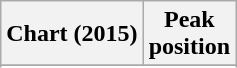<table class="wikitable sortable plainrowheaders" style="text-align:center">
<tr>
<th scope="col">Chart (2015)</th>
<th scope="col">Peak<br>position</th>
</tr>
<tr>
</tr>
<tr>
</tr>
<tr>
</tr>
<tr>
</tr>
<tr>
</tr>
</table>
